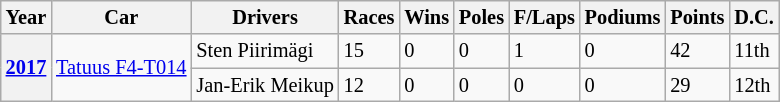<table class="wikitable" style="font-size:85%">
<tr>
<th>Year</th>
<th>Car</th>
<th>Drivers</th>
<th>Races</th>
<th>Wins</th>
<th>Poles</th>
<th>F/Laps</th>
<th>Podiums</th>
<th>Points</th>
<th>D.C.</th>
</tr>
<tr>
<th rowspan="2"><a href='#'>2017</a></th>
<td rowspan="2"><a href='#'>Tatuus F4-T014</a></td>
<td> Sten Piirimägi</td>
<td>15</td>
<td>0</td>
<td>0</td>
<td>1</td>
<td>0</td>
<td>42</td>
<td>11th</td>
</tr>
<tr>
<td> Jan-Erik Meikup</td>
<td>12</td>
<td>0</td>
<td>0</td>
<td>0</td>
<td>0</td>
<td>29</td>
<td>12th</td>
</tr>
</table>
